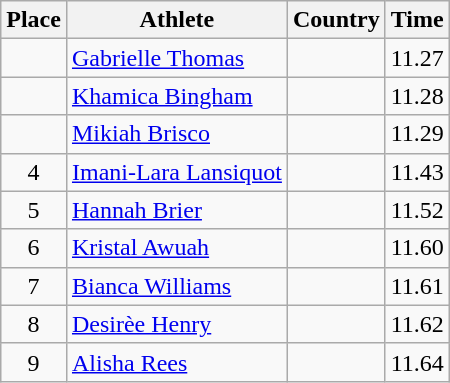<table class="wikitable">
<tr>
<th>Place</th>
<th>Athlete</th>
<th>Country</th>
<th>Time</th>
</tr>
<tr>
<td align=center></td>
<td><a href='#'>Gabrielle Thomas</a></td>
<td></td>
<td>11.27</td>
</tr>
<tr>
<td align=center></td>
<td><a href='#'>Khamica Bingham</a></td>
<td></td>
<td>11.28</td>
</tr>
<tr>
<td align=center></td>
<td><a href='#'>Mikiah Brisco</a></td>
<td></td>
<td>11.29</td>
</tr>
<tr>
<td align=center>4</td>
<td><a href='#'>Imani-Lara Lansiquot</a></td>
<td></td>
<td>11.43</td>
</tr>
<tr>
<td align=center>5</td>
<td><a href='#'>Hannah Brier</a></td>
<td></td>
<td>11.52</td>
</tr>
<tr>
<td align=center>6</td>
<td><a href='#'>Kristal Awuah</a></td>
<td></td>
<td>11.60</td>
</tr>
<tr>
<td align=center>7</td>
<td><a href='#'>Bianca Williams</a></td>
<td></td>
<td>11.61</td>
</tr>
<tr>
<td align=center>8</td>
<td><a href='#'>Desirèe Henry</a></td>
<td></td>
<td>11.62</td>
</tr>
<tr>
<td align=center>9</td>
<td><a href='#'>Alisha Rees</a></td>
<td></td>
<td>11.64</td>
</tr>
</table>
